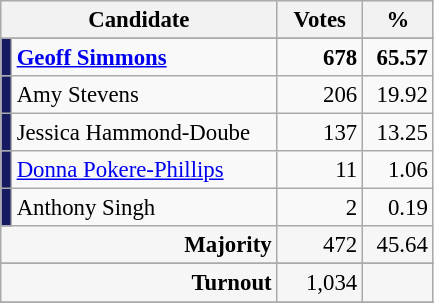<table class="wikitable" style="font-size: 95%;">
<tr style="background-color:#E9E9E9">
<th colspan="2" style="width: 170px">Candidate</th>
<th style="width: 50px">Votes</th>
<th style="width: 40px">%</th>
</tr>
<tr>
</tr>
<tr>
<th style="background:#151A61"></th>
<td style="width: 170px"><strong><a href='#'>Geoff Simmons</a></strong></td>
<td align="right"><strong>678</strong></td>
<td align="right"><strong>65.57</strong></td>
</tr>
<tr>
<th style="background:#151A61"></th>
<td style="width: 170px">Amy Stevens</td>
<td align="right">206</td>
<td align="right">19.92</td>
</tr>
<tr>
<th style="background:#151A61"></th>
<td style="width: 170px">Jessica Hammond-Doube</td>
<td align="right">137</td>
<td align="right">13.25</td>
</tr>
<tr>
<th style="background:#151A61"></th>
<td style="width: 170px"><a href='#'>Donna Pokere-Phillips</a></td>
<td align="right">11</td>
<td align="right">1.06</td>
</tr>
<tr>
<th style="background:#151A61"></th>
<td style="width: 170px">Anthony Singh</td>
<td align="right">2</td>
<td align="right">0.19</td>
</tr>
<tr style="background-color:#F6F6F6">
<td colspan="2" align="right"><strong>Majority</strong></td>
<td align="right">472</td>
<td align="right">45.64</td>
</tr>
<tr>
</tr>
<tr style="background-color:#F6F6F6">
<td colspan="2" align="right"><strong>Turnout</strong></td>
<td align="right">1,034</td>
<td></td>
</tr>
<tr>
</tr>
<tr style="background-color:#F6F6F6">
</tr>
</table>
